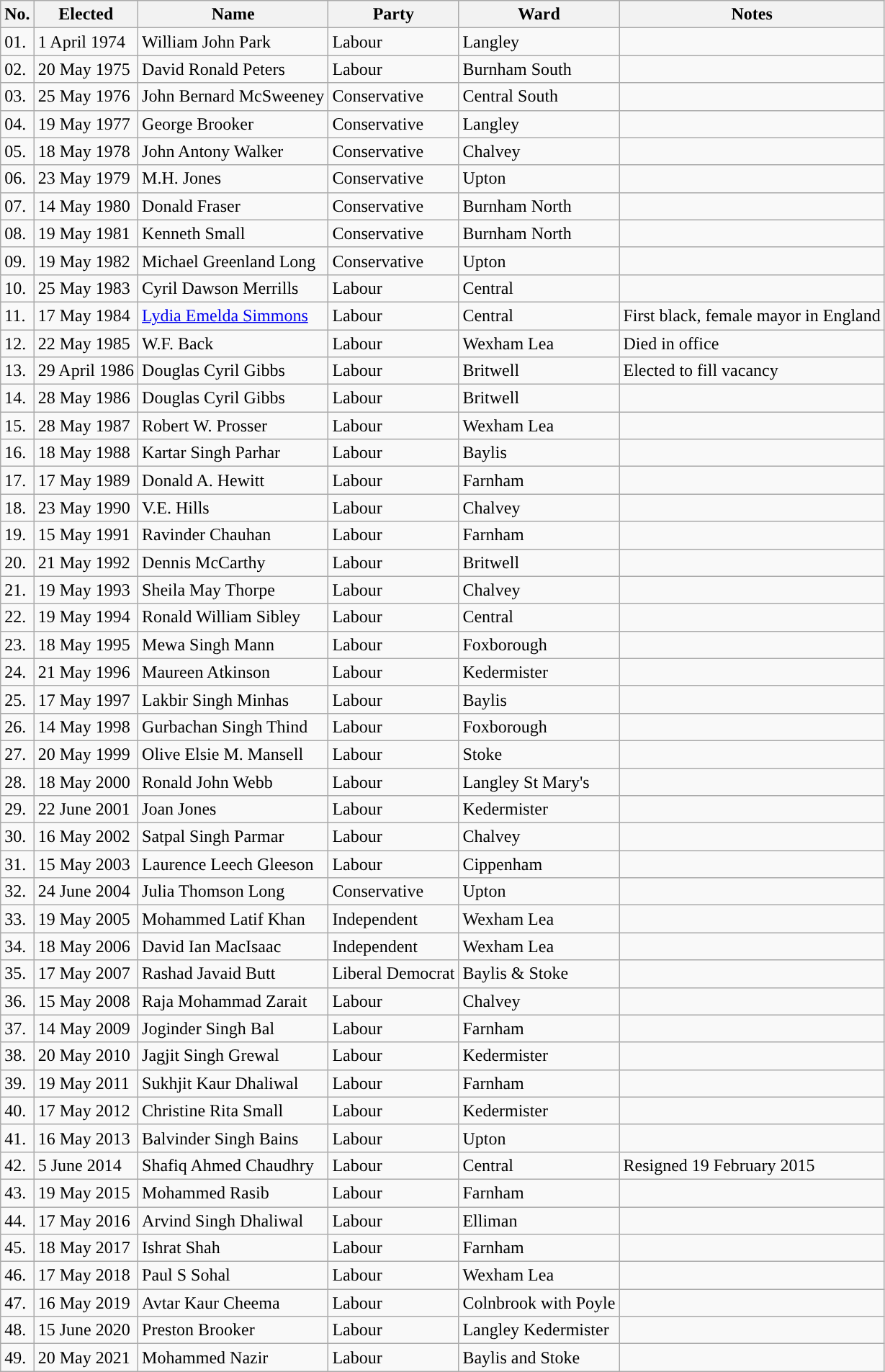<table class="wikitable">
<tr>
<th>No.</th>
<th>Elected</th>
<th>Name</th>
<th>Party</th>
<th>Ward</th>
<th>Notes</th>
</tr>
<tr>
<td>01.</td>
<td>1 April 1974</td>
<td>William John Park</td>
<td style="background-color: ">Labour</td>
<td>Langley</td>
<td></td>
</tr>
<tr>
<td>02.</td>
<td>20 May 1975</td>
<td>David Ronald Peters</td>
<td style="background-color: ">Labour</td>
<td>Burnham South</td>
<td></td>
</tr>
<tr>
<td>03.</td>
<td>25 May 1976</td>
<td>John Bernard McSweeney</td>
<td style="background-color: ">Conservative</td>
<td>Central South</td>
<td></td>
</tr>
<tr>
<td>04.</td>
<td>19 May 1977</td>
<td>George Brooker</td>
<td style="background-color: ">Conservative</td>
<td>Langley</td>
<td></td>
</tr>
<tr>
<td>05.</td>
<td>18 May 1978</td>
<td>John Antony Walker</td>
<td style="background-color: ">Conservative</td>
<td>Chalvey</td>
<td></td>
</tr>
<tr>
<td>06.</td>
<td>23 May 1979</td>
<td>M.H. Jones</td>
<td style="background-color: ">Conservative</td>
<td>Upton</td>
<td></td>
</tr>
<tr>
<td>07.</td>
<td>14 May 1980</td>
<td>Donald Fraser</td>
<td style="background-color: ">Conservative</td>
<td>Burnham North</td>
<td></td>
</tr>
<tr>
<td>08.</td>
<td>19 May 1981</td>
<td>Kenneth Small</td>
<td style="background-color: ">Conservative</td>
<td>Burnham North</td>
<td></td>
</tr>
<tr>
<td>09.</td>
<td>19 May 1982</td>
<td>Michael Greenland Long</td>
<td style="background-color: ">Conservative</td>
<td>Upton</td>
<td></td>
</tr>
<tr>
<td>10.</td>
<td>25 May 1983</td>
<td>Cyril Dawson Merrills</td>
<td style="background-color: ">Labour</td>
<td>Central</td>
<td></td>
</tr>
<tr>
<td>11.</td>
<td>17 May 1984</td>
<td><a href='#'>Lydia Emelda Simmons</a></td>
<td style="background-color: ">Labour</td>
<td>Central</td>
<td>First black, female mayor in England</td>
</tr>
<tr>
<td>12.</td>
<td>22 May 1985</td>
<td>W.F. Back</td>
<td style="background-color: ">Labour</td>
<td>Wexham Lea</td>
<td>Died in office</td>
</tr>
<tr>
<td>13.</td>
<td>29 April 1986</td>
<td>Douglas Cyril Gibbs</td>
<td style="background-color: ">Labour</td>
<td>Britwell</td>
<td>Elected to fill vacancy</td>
</tr>
<tr>
<td>14.</td>
<td>28 May 1986</td>
<td>Douglas Cyril Gibbs</td>
<td style="background-color: ">Labour</td>
<td>Britwell</td>
<td></td>
</tr>
<tr>
<td>15.</td>
<td>28 May 1987</td>
<td>Robert W. Prosser</td>
<td style="background-color: ">Labour</td>
<td>Wexham Lea</td>
<td></td>
</tr>
<tr>
<td>16.</td>
<td>18 May 1988</td>
<td>Kartar Singh Parhar</td>
<td style="background-color: ">Labour</td>
<td>Baylis</td>
<td></td>
</tr>
<tr>
<td>17.</td>
<td>17 May 1989</td>
<td>Donald A. Hewitt</td>
<td style="background-color: ">Labour</td>
<td>Farnham</td>
<td></td>
</tr>
<tr>
<td>18.</td>
<td>23 May 1990</td>
<td>V.E. Hills</td>
<td style="background-color: ">Labour</td>
<td>Chalvey</td>
<td></td>
</tr>
<tr>
<td>19.</td>
<td>15 May 1991</td>
<td>Ravinder Chauhan</td>
<td style="background-color: ">Labour</td>
<td>Farnham</td>
<td></td>
</tr>
<tr>
<td>20.</td>
<td>21 May 1992</td>
<td>Dennis McCarthy</td>
<td style="background-color: ">Labour</td>
<td>Britwell</td>
<td></td>
</tr>
<tr>
<td>21.</td>
<td>19 May 1993</td>
<td>Sheila May Thorpe</td>
<td style="background-color: ">Labour</td>
<td>Chalvey</td>
<td></td>
</tr>
<tr>
<td>22.</td>
<td>19 May 1994</td>
<td>Ronald William Sibley</td>
<td style="background-color: ">Labour</td>
<td>Central</td>
<td></td>
</tr>
<tr>
<td>23.</td>
<td>18 May 1995</td>
<td>Mewa Singh Mann</td>
<td style="background-color: ">Labour</td>
<td>Foxborough</td>
<td></td>
</tr>
<tr>
<td>24.</td>
<td>21 May 1996</td>
<td>Maureen Atkinson</td>
<td style="background-color: ">Labour</td>
<td>Kedermister</td>
<td></td>
</tr>
<tr>
<td>25.</td>
<td>17 May 1997</td>
<td>Lakbir Singh Minhas</td>
<td style="background-color: ">Labour</td>
<td>Baylis</td>
<td></td>
</tr>
<tr>
<td>26.</td>
<td>14 May 1998</td>
<td>Gurbachan Singh Thind</td>
<td style="background-color: ">Labour</td>
<td>Foxborough</td>
<td></td>
</tr>
<tr>
<td>27.</td>
<td>20 May 1999</td>
<td>Olive Elsie M. Mansell</td>
<td style="background-color: ">Labour</td>
<td>Stoke</td>
<td></td>
</tr>
<tr>
<td>28.</td>
<td>18 May 2000</td>
<td>Ronald John Webb</td>
<td style="background-color: ">Labour</td>
<td>Langley St Mary's</td>
<td></td>
</tr>
<tr>
<td>29.</td>
<td>22 June 2001</td>
<td>Joan Jones</td>
<td style="background-color: ">Labour</td>
<td>Kedermister</td>
<td></td>
</tr>
<tr>
<td>30.</td>
<td>16 May 2002</td>
<td>Satpal Singh Parmar</td>
<td style="background-color: ">Labour</td>
<td>Chalvey</td>
<td></td>
</tr>
<tr>
<td>31.</td>
<td>15 May 2003</td>
<td>Laurence Leech Gleeson</td>
<td style="background-color: ">Labour</td>
<td>Cippenham</td>
<td></td>
</tr>
<tr>
<td>32.</td>
<td>24 June 2004</td>
<td>Julia Thomson Long</td>
<td style="background-color: ">Conservative</td>
<td>Upton</td>
<td></td>
</tr>
<tr>
<td>33.</td>
<td>19 May 2005</td>
<td>Mohammed Latif Khan</td>
<td style="background-color: ">Independent</td>
<td>Wexham Lea</td>
<td></td>
</tr>
<tr>
<td>34.</td>
<td>18 May 2006</td>
<td>David Ian MacIsaac</td>
<td style="background-color: ">Independent</td>
<td>Wexham Lea</td>
<td></td>
</tr>
<tr>
<td>35.</td>
<td>17 May 2007</td>
<td>Rashad Javaid Butt</td>
<td style="background-color: ">Liberal Democrat</td>
<td>Baylis & Stoke</td>
<td></td>
</tr>
<tr>
<td>36.</td>
<td>15 May 2008</td>
<td>Raja Mohammad Zarait</td>
<td style="background-color: ">Labour</td>
<td>Chalvey</td>
<td></td>
</tr>
<tr>
<td>37.</td>
<td>14 May 2009</td>
<td>Joginder Singh Bal</td>
<td style="background-color: ">Labour</td>
<td>Farnham</td>
<td></td>
</tr>
<tr>
<td>38.</td>
<td>20 May 2010</td>
<td>Jagjit Singh Grewal</td>
<td style="background-color: ">Labour</td>
<td>Kedermister</td>
<td></td>
</tr>
<tr>
<td>39.</td>
<td>19 May 2011</td>
<td>Sukhjit Kaur Dhaliwal</td>
<td style="background-color: ">Labour</td>
<td>Farnham</td>
<td></td>
</tr>
<tr>
<td>40.</td>
<td>17 May 2012</td>
<td>Christine Rita Small</td>
<td style="background-color: ">Labour</td>
<td>Kedermister</td>
<td></td>
</tr>
<tr>
<td>41.</td>
<td>16 May 2013</td>
<td>Balvinder Singh Bains</td>
<td style="background-color: ">Labour</td>
<td>Upton</td>
<td></td>
</tr>
<tr>
<td>42.</td>
<td>5 June 2014</td>
<td>Shafiq Ahmed Chaudhry</td>
<td style="background-color: ">Labour</td>
<td>Central</td>
<td>Resigned 19 February 2015<br></td>
</tr>
<tr>
<td>43.</td>
<td>19 May 2015</td>
<td>Mohammed Rasib</td>
<td style="background-color: ">Labour</td>
<td>Farnham</td>
<td></td>
</tr>
<tr>
<td>44.</td>
<td>17 May 2016</td>
<td>Arvind Singh Dhaliwal</td>
<td style="background-color: ">Labour</td>
<td>Elliman</td>
<td></td>
</tr>
<tr>
<td>45.</td>
<td>18 May 2017</td>
<td>Ishrat Shah</td>
<td style="background-color: ">Labour</td>
<td>Farnham</td>
<td></td>
</tr>
<tr>
<td>46.</td>
<td>17 May 2018</td>
<td>Paul S Sohal</td>
<td style="background-color: ">Labour</td>
<td>Wexham Lea</td>
<td></td>
</tr>
<tr>
<td>47.</td>
<td>16 May 2019</td>
<td>Avtar Kaur Cheema</td>
<td style="background-color: ">Labour</td>
<td>Colnbrook with Poyle</td>
<td></td>
</tr>
<tr>
<td>48.</td>
<td>15 June 2020</td>
<td>Preston Brooker</td>
<td style="background-color: ">Labour</td>
<td>Langley Kedermister</td>
<td></td>
</tr>
<tr>
<td>49.</td>
<td>20 May 2021</td>
<td>Mohammed Nazir</td>
<td style="background-color: ">Labour</td>
<td>Baylis and Stoke</td>
<td></td>
</tr>
</table>
